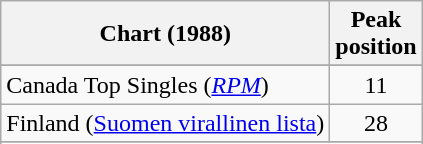<table class="wikitable sortable">
<tr>
<th>Chart (1988)</th>
<th>Peak<br>position</th>
</tr>
<tr>
</tr>
<tr>
</tr>
<tr>
<td align="left">Canada Top Singles (<em><a href='#'>RPM</a></em>)</td>
<td align="center">11</td>
</tr>
<tr>
<td align="left">Finland (<a href='#'>Suomen virallinen lista</a>)</td>
<td align="center">28</td>
</tr>
<tr>
</tr>
<tr>
</tr>
<tr>
</tr>
<tr>
</tr>
<tr>
</tr>
<tr>
</tr>
<tr>
</tr>
<tr>
</tr>
</table>
